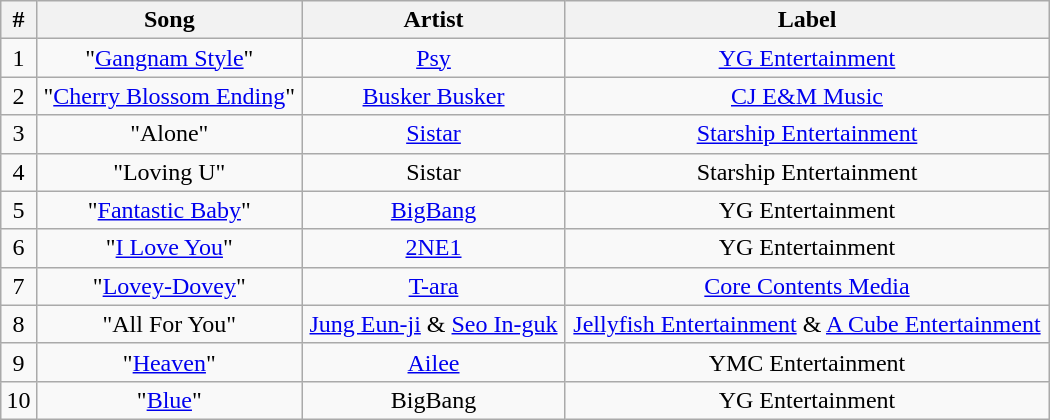<table class="wikitable" style="text-align: center; width: 700px;">
<tr>
<th>#</th>
<th>Song</th>
<th>Artist</th>
<th>Label</th>
</tr>
<tr>
<td>1</td>
<td>"<a href='#'>Gangnam Style</a>"</td>
<td><a href='#'>Psy</a></td>
<td><a href='#'>YG Entertainment</a></td>
</tr>
<tr>
<td>2</td>
<td>"<a href='#'>Cherry Blossom Ending</a>"</td>
<td><a href='#'>Busker Busker</a></td>
<td><a href='#'>CJ E&M Music</a></td>
</tr>
<tr>
<td>3</td>
<td>"Alone"</td>
<td><a href='#'>Sistar</a></td>
<td><a href='#'>Starship Entertainment</a></td>
</tr>
<tr>
<td>4</td>
<td>"Loving U"</td>
<td>Sistar</td>
<td>Starship Entertainment</td>
</tr>
<tr>
<td>5</td>
<td>"<a href='#'>Fantastic Baby</a>"</td>
<td><a href='#'>BigBang</a></td>
<td>YG Entertainment</td>
</tr>
<tr>
<td>6</td>
<td>"<a href='#'>I Love You</a>"</td>
<td><a href='#'>2NE1</a></td>
<td>YG Entertainment</td>
</tr>
<tr>
<td>7</td>
<td>"<a href='#'>Lovey-Dovey</a>"</td>
<td><a href='#'>T-ara</a></td>
<td><a href='#'>Core Contents Media</a></td>
</tr>
<tr>
<td>8</td>
<td>"All For You"</td>
<td><a href='#'>Jung Eun-ji</a> & <a href='#'>Seo In-guk</a></td>
<td><a href='#'>Jellyfish Entertainment</a> & <a href='#'>A Cube Entertainment</a></td>
</tr>
<tr>
<td>9</td>
<td>"<a href='#'>Heaven</a>"</td>
<td><a href='#'>Ailee</a></td>
<td>YMC Entertainment</td>
</tr>
<tr>
<td>10</td>
<td>"<a href='#'>Blue</a>"</td>
<td>BigBang</td>
<td>YG Entertainment</td>
</tr>
</table>
